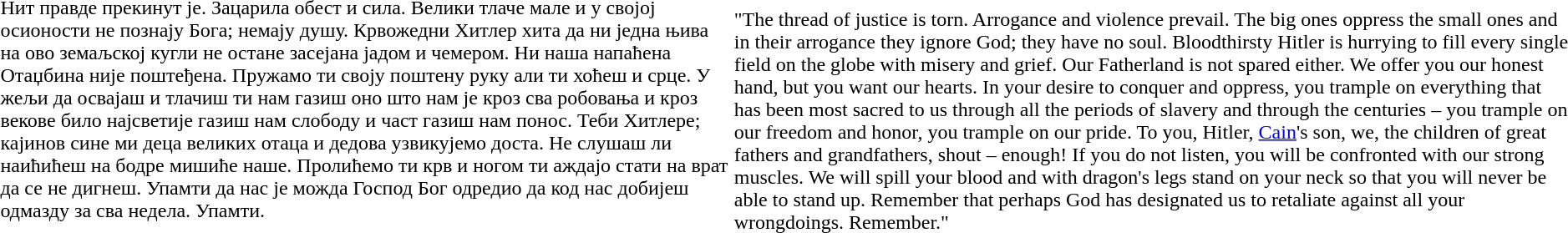<table>
<tr>
<td>Нит правде прекинут је. Зацарила обест и сила. Велики тлаче мале и у својој осионости не познају Бога; немају душу. Крвожедни Хитлер хита да ни једна њива на ово земаљској кугли не остане засејана јадом и чемером. Ни наша напаћена Отаџбина није поштеђена. Пружамо ти своју поштену руку али ти хоћеш и срце. У жељи да освајаш и тлачиш ти нам газиш оно што нам је кроз сва робовања и кроз векове било најсветије газиш нам слободу и част газиш нам понос. Теби Хитлере; кајинов сине ми деца великих отаца и дедова узвикујемо доста. Не слушаш ли наићићеш на бодре мишиће наше. Пролићемо ти крв и ногом ти аждајо стати на врат да се не дигнеш. Упамти да нас је можда Господ Бог одредио да код нас добијеш одмазду за сва недела. Упамти.</td>
<td><br>"The thread of justice is torn. Arrogance and violence prevail. The big ones oppress the small ones and in their arrogance they ignore God; they have no soul. Bloodthirsty Hitler is hurrying to fill every single field on the globe with misery and grief. Our Fatherland is not spared either. We offer you our honest hand, but you want our hearts. In your desire to conquer and oppress, you trample on everything that has been most sacred to us through all the periods of slavery and through the centuries – you trample on our freedom and honor, you trample on our pride. To you, Hitler, <a href='#'>Cain</a>'s son, we, the children of great fathers and grandfathers, shout – enough! If you do not listen, you will be confronted with our strong muscles. We will spill your blood and with dragon's legs stand on your neck so that you will never be able to stand up. Remember that perhaps God has designated us to retaliate against all your wrongdoings. Remember."</td>
<td></td>
</tr>
</table>
